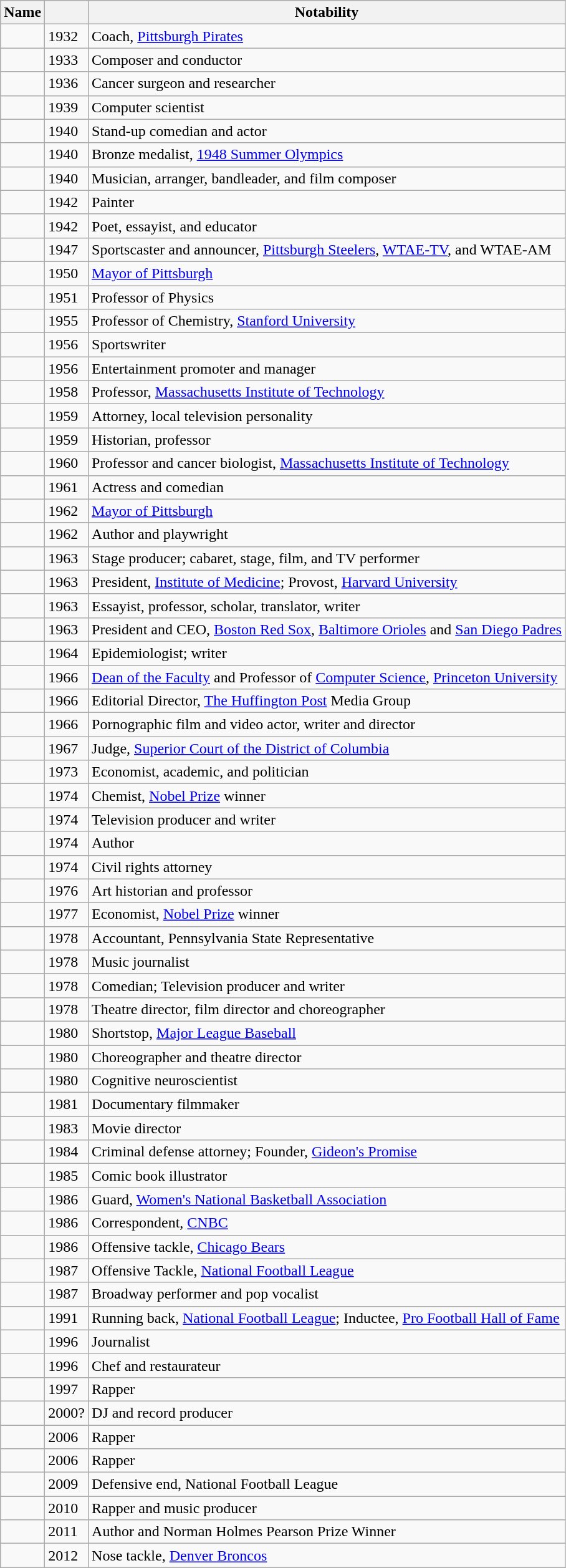<table class="wikitable collapsible sortable">
<tr>
<th scope="col">Name</th>
<th scope="col"></th>
<th scope="col" class="unsortable">Notability</th>
</tr>
<tr>
<td></td>
<td>1932</td>
<td>Coach, <a href='#'>Pittsburgh Pirates</a></td>
</tr>
<tr>
<td></td>
<td>1933</td>
<td>Composer and conductor</td>
</tr>
<tr>
<td></td>
<td>1936</td>
<td>Cancer surgeon and researcher</td>
</tr>
<tr>
<td></td>
<td>1939</td>
<td>Computer scientist</td>
</tr>
<tr>
<td></td>
<td>1940</td>
<td>Stand-up comedian and actor</td>
</tr>
<tr>
<td></td>
<td>1940</td>
<td>Bronze medalist, <a href='#'>1948 Summer Olympics</a></td>
</tr>
<tr>
<td></td>
<td>1940</td>
<td>Musician, arranger, bandleader, and film composer</td>
</tr>
<tr>
<td></td>
<td>1942</td>
<td>Painter</td>
</tr>
<tr>
<td></td>
<td>1942</td>
<td>Poet, essayist, and educator</td>
</tr>
<tr>
<td></td>
<td>1947</td>
<td>Sportscaster and announcer, <a href='#'>Pittsburgh Steelers</a>, <a href='#'>WTAE-TV</a>, and WTAE-AM</td>
</tr>
<tr>
<td></td>
<td>1950</td>
<td><a href='#'>Mayor of Pittsburgh</a></td>
</tr>
<tr>
<td></td>
<td>1951</td>
<td>Professor of Physics</td>
</tr>
<tr>
<td></td>
<td>1955</td>
<td>Professor of Chemistry, <a href='#'>Stanford University</a></td>
</tr>
<tr>
<td></td>
<td>1956</td>
<td>Sportswriter</td>
</tr>
<tr>
<td></td>
<td>1956</td>
<td>Entertainment promoter and manager</td>
</tr>
<tr>
<td></td>
<td>1958</td>
<td>Professor, <a href='#'>Massachusetts Institute of Technology</a></td>
</tr>
<tr>
<td></td>
<td>1959</td>
<td>Attorney, local television personality</td>
</tr>
<tr>
<td></td>
<td>1959</td>
<td>Historian, professor</td>
</tr>
<tr>
<td></td>
<td>1960</td>
<td>Professor and cancer biologist, <a href='#'>Massachusetts Institute of Technology</a></td>
</tr>
<tr>
<td></td>
<td>1961</td>
<td>Actress and comedian</td>
</tr>
<tr>
<td></td>
<td>1962</td>
<td><a href='#'>Mayor of Pittsburgh</a></td>
</tr>
<tr>
<td></td>
<td>1962</td>
<td>Author and playwright</td>
</tr>
<tr>
<td></td>
<td>1963</td>
<td>Stage producer; cabaret, stage, film, and TV performer</td>
</tr>
<tr>
<td></td>
<td>1963</td>
<td>President, <a href='#'>Institute of Medicine</a>; Provost, <a href='#'>Harvard University</a></td>
</tr>
<tr>
<td></td>
<td>1963</td>
<td>Essayist, professor, scholar, translator, writer</td>
</tr>
<tr>
<td></td>
<td>1963</td>
<td>President and CEO, <a href='#'>Boston Red Sox</a>, <a href='#'>Baltimore Orioles</a> and <a href='#'>San Diego Padres</a></td>
</tr>
<tr>
<td></td>
<td>1964</td>
<td>Epidemiologist; writer</td>
</tr>
<tr>
<td></td>
<td>1966</td>
<td><a href='#'>Dean of the Faculty</a> and Professor of <a href='#'>Computer Science</a>, <a href='#'>Princeton University</a></td>
</tr>
<tr>
<td></td>
<td>1966</td>
<td>Editorial Director, <a href='#'>The Huffington Post</a> Media Group</td>
</tr>
<tr>
<td></td>
<td>1966</td>
<td>Pornographic film and video actor, writer and director</td>
</tr>
<tr>
<td></td>
<td>1967</td>
<td>Judge, <a href='#'>Superior Court of the District of Columbia</a></td>
</tr>
<tr>
<td></td>
<td>1973</td>
<td>Economist, academic, and politician</td>
</tr>
<tr>
<td></td>
<td>1974</td>
<td>Chemist, <a href='#'>Nobel Prize</a> winner</td>
</tr>
<tr>
<td></td>
<td>1974</td>
<td>Television producer and writer</td>
</tr>
<tr>
<td></td>
<td>1974</td>
<td>Author</td>
</tr>
<tr>
<td></td>
<td>1974</td>
<td>Civil rights attorney</td>
</tr>
<tr>
<td></td>
<td>1976</td>
<td>Art historian and professor</td>
</tr>
<tr>
<td></td>
<td>1977</td>
<td>Economist, <a href='#'>Nobel Prize</a> winner</td>
</tr>
<tr>
<td></td>
<td>1978</td>
<td>Accountant, Pennsylvania State Representative</td>
</tr>
<tr>
<td></td>
<td>1978</td>
<td>Music journalist</td>
</tr>
<tr>
<td></td>
<td>1978</td>
<td>Comedian; Television producer and writer</td>
</tr>
<tr>
<td></td>
<td>1978</td>
<td>Theatre director, film director and choreographer</td>
</tr>
<tr>
<td></td>
<td>1980</td>
<td>Shortstop, <a href='#'>Major League Baseball</a></td>
</tr>
<tr>
<td></td>
<td>1980</td>
<td>Choreographer and theatre director</td>
</tr>
<tr>
<td></td>
<td>1980</td>
<td>Cognitive neuroscientist</td>
</tr>
<tr>
<td></td>
<td>1981</td>
<td>Documentary filmmaker</td>
</tr>
<tr>
<td></td>
<td>1983</td>
<td>Movie director</td>
</tr>
<tr>
<td></td>
<td>1984</td>
<td>Criminal defense attorney; Founder, <a href='#'>Gideon's Promise</a></td>
</tr>
<tr>
<td></td>
<td>1985</td>
<td>Comic book illustrator</td>
</tr>
<tr>
<td></td>
<td>1986</td>
<td>Guard, <a href='#'>Women's National Basketball Association</a></td>
</tr>
<tr>
<td></td>
<td>1986</td>
<td>Correspondent, <a href='#'>CNBC</a></td>
</tr>
<tr>
<td></td>
<td>1986</td>
<td>Offensive tackle, <a href='#'>Chicago Bears</a></td>
</tr>
<tr>
<td></td>
<td>1987</td>
<td>Offensive Tackle, <a href='#'>National Football League</a></td>
</tr>
<tr>
<td></td>
<td>1987</td>
<td>Broadway performer and pop vocalist</td>
</tr>
<tr>
<td></td>
<td>1991</td>
<td>Running back, <a href='#'>National Football League</a>; Inductee, <a href='#'>Pro Football Hall of Fame</a></td>
</tr>
<tr>
<td></td>
<td>1996</td>
<td>Journalist</td>
</tr>
<tr>
<td></td>
<td>1996</td>
<td>Chef and restaurateur</td>
</tr>
<tr>
<td></td>
<td>1997</td>
<td>Rapper</td>
</tr>
<tr>
<td></td>
<td>2000?</td>
<td>DJ and record producer</td>
</tr>
<tr>
<td></td>
<td>2006</td>
<td>Rapper</td>
</tr>
<tr>
<td></td>
<td>2006</td>
<td>Rapper</td>
</tr>
<tr>
<td></td>
<td>2009</td>
<td>Defensive end, National Football League</td>
</tr>
<tr>
<td></td>
<td>2010</td>
<td>Rapper and music producer</td>
</tr>
<tr>
<td></td>
<td>2011</td>
<td>Author and Norman Holmes Pearson Prize Winner</td>
</tr>
<tr>
<td></td>
<td>2012</td>
<td>Nose tackle, <a href='#'>Denver Broncos</a></td>
</tr>
</table>
